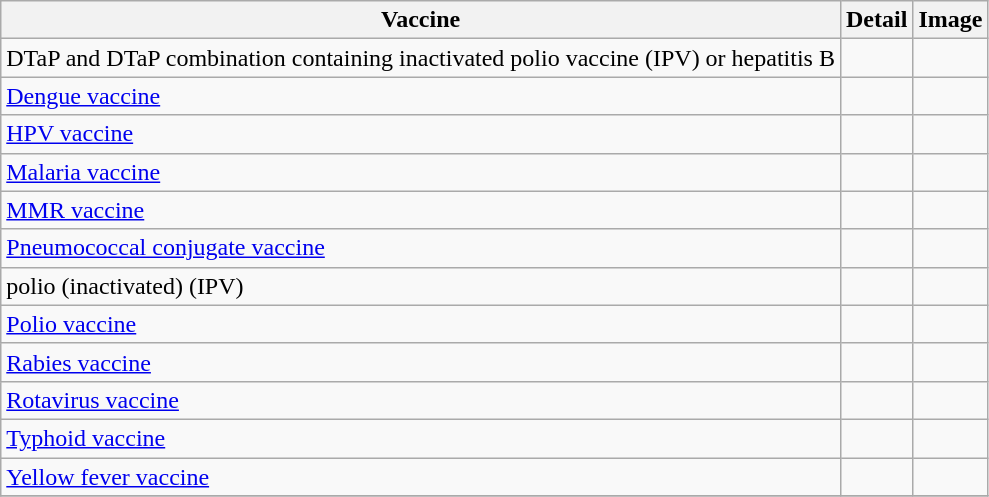<table class="wikitable">
<tr>
<th>Vaccine</th>
<th>Detail</th>
<th>Image</th>
</tr>
<tr>
<td>DTaP and DTaP combination containing inactivated polio vaccine (IPV) or hepatitis B</td>
<td></td>
<td></td>
</tr>
<tr>
<td><a href='#'>Dengue vaccine</a></td>
<td></td>
<td></td>
</tr>
<tr>
<td><a href='#'>HPV vaccine</a></td>
<td></td>
<td></td>
</tr>
<tr>
<td><a href='#'>Malaria vaccine</a></td>
<td></td>
<td></td>
</tr>
<tr>
<td><a href='#'>MMR vaccine</a></td>
<td></td>
<td></td>
</tr>
<tr>
<td><a href='#'>Pneumococcal conjugate vaccine</a></td>
<td></td>
<td></td>
</tr>
<tr>
<td>polio (inactivated) (IPV)</td>
<td></td>
<td></td>
</tr>
<tr>
<td><a href='#'>Polio vaccine</a></td>
<td></td>
<td></td>
</tr>
<tr>
<td><a href='#'>Rabies vaccine</a></td>
<td></td>
<td></td>
</tr>
<tr>
<td><a href='#'>Rotavirus vaccine</a></td>
<td></td>
<td></td>
</tr>
<tr>
<td><a href='#'>Typhoid vaccine</a></td>
<td></td>
<td></td>
</tr>
<tr>
<td><a href='#'>Yellow fever vaccine</a></td>
<td></td>
<td></td>
</tr>
<tr>
</tr>
</table>
